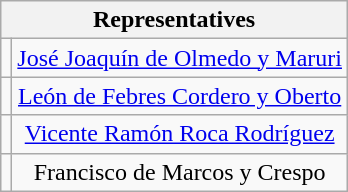<table class="wikitable" style="text-align:center; ">
<tr>
<th colspan="2">Representatives</th>
</tr>
<tr>
<td></td>
<td><a href='#'>José Joaquín de Olmedo y Maruri</a></td>
</tr>
<tr>
<td></td>
<td><a href='#'>León de Febres Cordero y Oberto</a></td>
</tr>
<tr>
<td></td>
<td><a href='#'>Vicente Ramón Roca Rodríguez</a></td>
</tr>
<tr>
<td></td>
<td>Francisco de Marcos y Crespo</td>
</tr>
</table>
